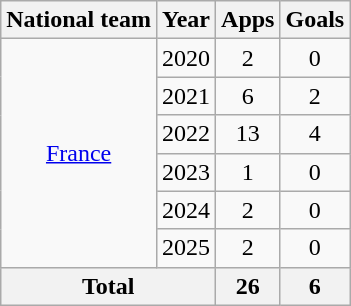<table class="wikitable" style="text-align:center">
<tr>
<th>National team</th>
<th>Year</th>
<th>Apps</th>
<th>Goals</th>
</tr>
<tr>
<td rowspan=6><a href='#'>France</a></td>
<td>2020</td>
<td>2</td>
<td>0</td>
</tr>
<tr>
<td>2021</td>
<td>6</td>
<td>2</td>
</tr>
<tr>
<td>2022</td>
<td>13</td>
<td>4</td>
</tr>
<tr>
<td>2023</td>
<td>1</td>
<td>0</td>
</tr>
<tr>
<td>2024</td>
<td>2</td>
<td>0</td>
</tr>
<tr>
<td>2025</td>
<td>2</td>
<td>0</td>
</tr>
<tr>
<th colspan=2>Total</th>
<th>26</th>
<th>6</th>
</tr>
</table>
